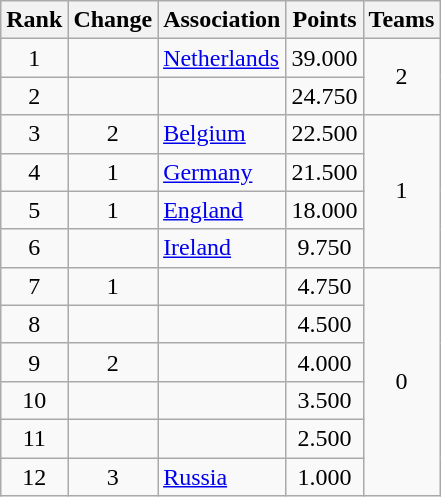<table class = "wikitable" style = "text-align:center">
<tr>
<th>Rank</th>
<th>Change</th>
<th>Association</th>
<th>Points</th>
<th>Teams</th>
</tr>
<tr>
<td>1</td>
<td></td>
<td align=left> <a href='#'>Netherlands</a></td>
<td>39.000</td>
<td rowspan=2>2</td>
</tr>
<tr>
<td>2</td>
<td></td>
<td align=left></td>
<td>24.750</td>
</tr>
<tr>
<td>3</td>
<td> 2</td>
<td align=left> <a href='#'>Belgium</a></td>
<td>22.500</td>
<td rowspan=4>1</td>
</tr>
<tr>
<td>4</td>
<td> 1</td>
<td align=left> <a href='#'>Germany</a></td>
<td>21.500</td>
</tr>
<tr>
<td>5</td>
<td> 1</td>
<td align=left> <a href='#'>England</a></td>
<td>18.000</td>
</tr>
<tr>
<td>6</td>
<td></td>
<td align=left> <a href='#'>Ireland</a></td>
<td>9.750</td>
</tr>
<tr>
<td>7</td>
<td> 1</td>
<td align=left></td>
<td>4.750</td>
<td rowspan=6>0</td>
</tr>
<tr>
<td>8</td>
<td></td>
<td align=left></td>
<td>4.500</td>
</tr>
<tr>
<td>9</td>
<td> 2</td>
<td align=left></td>
<td>4.000</td>
</tr>
<tr>
<td>10</td>
<td></td>
<td align=left></td>
<td>3.500</td>
</tr>
<tr>
<td>11</td>
<td></td>
<td align=left></td>
<td>2.500</td>
</tr>
<tr>
<td>12</td>
<td> 3</td>
<td align=left> <a href='#'>Russia</a></td>
<td>1.000</td>
</tr>
</table>
